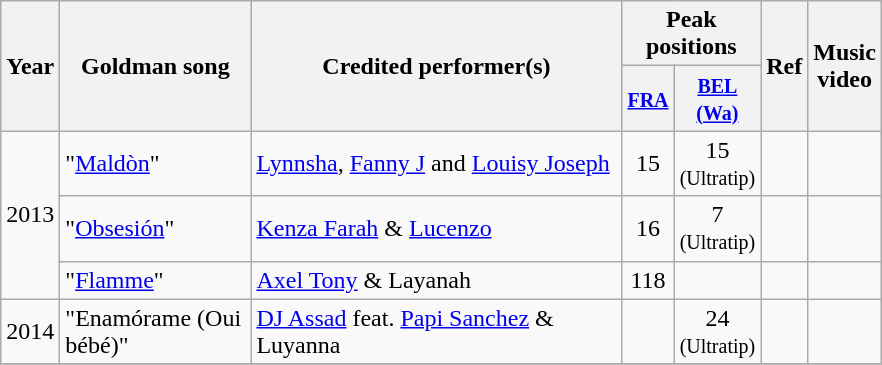<table class="wikitable">
<tr>
<th align="center" rowspan="2" width="10">Year</th>
<th align="center" rowspan="2" width="120">Goldman song</th>
<th align="center" rowspan="2" width="240">Credited performer(s)</th>
<th align="center" colspan="2" width="30">Peak positions</th>
<th align="center" rowspan="2" width="20">Ref</th>
<th align="center" rowspan="2" width="20">Music<br>video</th>
</tr>
<tr>
<th width="20"><small><a href='#'>FRA</a><br></small></th>
<th width="20"><small><a href='#'>BEL (Wa)</a><br></small></th>
</tr>
<tr>
<td align="center" rowspan="3">2013</td>
<td>"<a href='#'>Maldòn</a>"</td>
<td><a href='#'>Lynnsha</a>, <a href='#'>Fanny J</a> and <a href='#'>Louisy Joseph</a></td>
<td align="center">15</td>
<td align="center">15<br><small>(Ultratip)</small></td>
<td align="center"><small></small><br><small></small></td>
<td align="center"><small></small></td>
</tr>
<tr>
<td>"<a href='#'>Obsesión</a>"</td>
<td><a href='#'>Kenza Farah</a> & <a href='#'>Lucenzo</a></td>
<td align="center">16</td>
<td align="center">7<br><small>(Ultratip)</small></td>
<td align="center"><small></small><br><small></small></td>
<td align="center"><small></small></td>
</tr>
<tr>
<td>"<a href='#'>Flamme</a>"</td>
<td><a href='#'>Axel Tony</a> & Layanah</td>
<td align="center">118</td>
<td align="center"></td>
<td align="center"><small></small></td>
<td align="center"><small></small></td>
</tr>
<tr>
<td align="center" rowspan="1">2014</td>
<td>"Enamórame (Oui bébé)"</td>
<td><a href='#'>DJ Assad</a> feat. <a href='#'>Papi Sanchez</a> & Luyanna</td>
<td align="center"></td>
<td align="center">24<br><small>(Ultratip)</small></td>
<td align="center"><small></small></td>
<td align="center"><small></small></td>
</tr>
<tr>
</tr>
</table>
